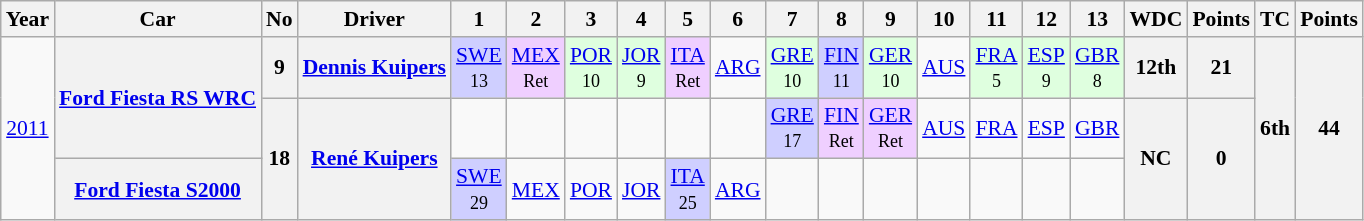<table class="wikitable" style="text-align:center; font-size:90%;">
<tr>
<th>Year</th>
<th>Car</th>
<th>No</th>
<th>Driver</th>
<th>1</th>
<th>2</th>
<th>3</th>
<th>4</th>
<th>5</th>
<th>6</th>
<th>7</th>
<th>8</th>
<th>9</th>
<th>10</th>
<th>11</th>
<th>12</th>
<th>13</th>
<th>WDC</th>
<th>Points</th>
<th>TC</th>
<th>Points</th>
</tr>
<tr>
<td rowspan=3><a href='#'>2011</a></td>
<th rowspan=2><a href='#'>Ford Fiesta RS WRC</a></th>
<th>9</th>
<th> <a href='#'>Dennis Kuipers</a></th>
<td style="background:#cfcfff;"><a href='#'>SWE</a><br><small>13</small></td>
<td style="background:#efcfff;"><a href='#'>MEX</a><br><small>Ret</small></td>
<td style="background:#dfffdf;"><a href='#'>POR</a><br><small>10</small></td>
<td style="background:#dfffdf;"><a href='#'>JOR</a><br><small>9</small></td>
<td style="background:#efcfff;"><a href='#'>ITA</a><br><small>Ret</small></td>
<td><a href='#'>ARG</a></td>
<td style="background:#dfffdf;"><a href='#'>GRE</a><br><small>10</small></td>
<td style="background:#cfcfff;"><a href='#'>FIN</a><br><small>11</small></td>
<td style="background:#dfffdf;"><a href='#'>GER</a><br><small>10</small></td>
<td><a href='#'>AUS</a></td>
<td style="background:#dfffdf;"><a href='#'>FRA</a><br><small>5</small></td>
<td style="background:#dfffdf;"><a href='#'>ESP</a><br><small>9</small></td>
<td style="background:#dfffdf;"><a href='#'>GBR</a><br><small>8</small></td>
<th>12th</th>
<th>21</th>
<th rowspan=3>6th</th>
<th rowspan=3>44</th>
</tr>
<tr>
<th rowspan=2>18</th>
<th rowspan=2> <a href='#'>René Kuipers</a></th>
<td></td>
<td></td>
<td></td>
<td></td>
<td></td>
<td></td>
<td style="background:#cfcfff;"><a href='#'>GRE</a><br><small>17</small></td>
<td style="background:#efcfff;"><a href='#'>FIN</a><br><small>Ret</small></td>
<td style="background:#efcfff;"><a href='#'>GER</a><br><small>Ret</small></td>
<td><a href='#'>AUS</a></td>
<td><a href='#'>FRA</a></td>
<td><a href='#'>ESP</a></td>
<td><a href='#'>GBR</a></td>
<th rowspan=2>NC</th>
<th rowspan=2>0</th>
</tr>
<tr>
<th><a href='#'>Ford Fiesta S2000</a></th>
<td style="background:#cfcfff;"><a href='#'>SWE</a><br><small>29</small></td>
<td><a href='#'>MEX</a></td>
<td><a href='#'>POR</a></td>
<td><a href='#'>JOR</a></td>
<td style="background:#cfcfff;"><a href='#'>ITA</a><br><small>25</small></td>
<td><a href='#'>ARG</a></td>
<td></td>
<td></td>
<td></td>
<td></td>
<td></td>
<td></td>
<td></td>
</tr>
</table>
